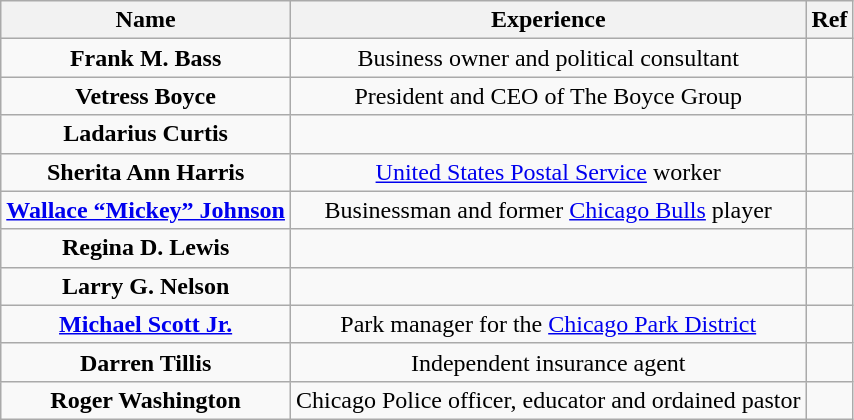<table class="wikitable" style="text-align:center">
<tr>
<th>Name</th>
<th>Experience</th>
<th>Ref</th>
</tr>
<tr>
<td><strong>Frank M. Bass</strong></td>
<td>Business owner and political consultant</td>
<td></td>
</tr>
<tr>
<td><strong>Vetress Boyce</strong></td>
<td>President and CEO of The Boyce Group</td>
<td></td>
</tr>
<tr>
<td><strong>Ladarius Curtis</strong></td>
<td></td>
<td></td>
</tr>
<tr>
<td><strong>Sherita Ann Harris</strong></td>
<td><a href='#'>United States Postal Service</a> worker</td>
<td></td>
</tr>
<tr>
<td><strong><a href='#'>Wallace “Mickey” Johnson</a></strong></td>
<td>Businessman and former <a href='#'>Chicago Bulls</a> player</td>
<td></td>
</tr>
<tr>
<td><strong>Regina D. Lewis</strong></td>
<td></td>
<td></td>
</tr>
<tr>
<td><strong>Larry G. Nelson</strong></td>
<td></td>
<td></td>
</tr>
<tr>
<td><strong><a href='#'>Michael Scott Jr.</a></strong></td>
<td>Park manager for the <a href='#'>Chicago Park District</a></td>
<td></td>
</tr>
<tr>
<td><strong>Darren Tillis</strong></td>
<td>Independent insurance agent</td>
<td></td>
</tr>
<tr>
<td><strong>Roger Washington </strong></td>
<td>Chicago Police officer, educator and ordained pastor</td>
<td></td>
</tr>
</table>
